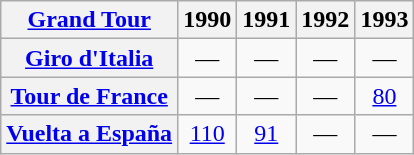<table class="wikitable plainrowheaders">
<tr>
<th scope="col"><a href='#'>Grand Tour</a></th>
<th scope="col">1990</th>
<th scope="col">1991</th>
<th scope="col">1992</th>
<th scope="col">1993</th>
</tr>
<tr style="text-align:center;">
<th scope="row"> <a href='#'>Giro d'Italia</a></th>
<td>—</td>
<td>—</td>
<td>—</td>
<td>—</td>
</tr>
<tr style="text-align:center;">
<th scope="row"> <a href='#'>Tour de France</a></th>
<td>—</td>
<td>—</td>
<td>—</td>
<td><a href='#'>80</a></td>
</tr>
<tr style="text-align:center;">
<th scope="row"> <a href='#'>Vuelta a España</a></th>
<td><a href='#'>110</a></td>
<td><a href='#'>91</a></td>
<td>—</td>
<td>—</td>
</tr>
</table>
